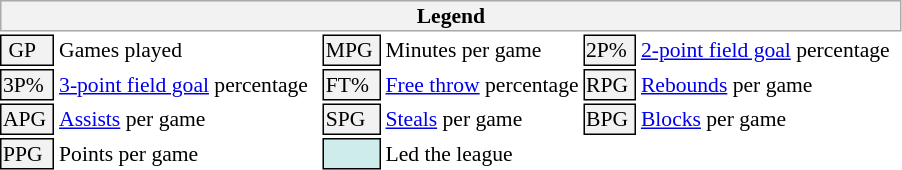<table class="toccolours" style="font-size: 90%; white-space: nowrap;">
<tr>
<th colspan="6" style="background-color: #F2F2F2; border: 1px solid #AAAAAA;">Legend</th>
</tr>
<tr>
<td style="background-color: #F2F2F2; border: 1px solid black;"> GP</td>
<td>Games played</td>
<td style="background-color: #F2F2F2; border: 1px solid black">MPG </td>
<td>Minutes per game</td>
<td style="background-color: #F2F2F2; border: 1px solid black;">2P% </td>
<td style="padding-right: 8px"><a href='#'>2-point field goal</a> percentage</td>
</tr>
<tr>
<td style="background-color: #F2F2F2; border: 1px solid black">3P% </td>
<td style="padding-right: 8px"><a href='#'>3-point field goal</a> percentage</td>
<td style="background-color: #F2F2F2; border: 1px solid black">FT% </td>
<td><a href='#'>Free throw</a> percentage</td>
<td style="background-color: #F2F2F2; border: 1px solid black;">RPG </td>
<td><a href='#'>Rebounds</a> per game</td>
</tr>
<tr>
<td style="background-color: #F2F2F2; border: 1px solid black">APG </td>
<td><a href='#'>Assists</a> per game</td>
<td style="background-color: #F2F2F2; border: 1px solid black">SPG </td>
<td><a href='#'>Steals</a> per game</td>
<td style="background-color: #F2F2F2; border: 1px solid black;">BPG </td>
<td><a href='#'>Blocks</a> per game</td>
</tr>
<tr>
<td style="background-color: #F2F2F2; border: 1px solid black">PPG </td>
<td>Points per game</td>
<td style="background-color: #CFECEC; border: 1px solid black"><strong> </strong> </td>
<td>Led the league</td>
</tr>
<tr>
</tr>
</table>
